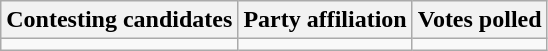<table class="wikitable sortable">
<tr>
<th>Contesting candidates</th>
<th>Party affiliation</th>
<th>Votes polled</th>
</tr>
<tr>
<td></td>
<td></td>
<td></td>
</tr>
</table>
